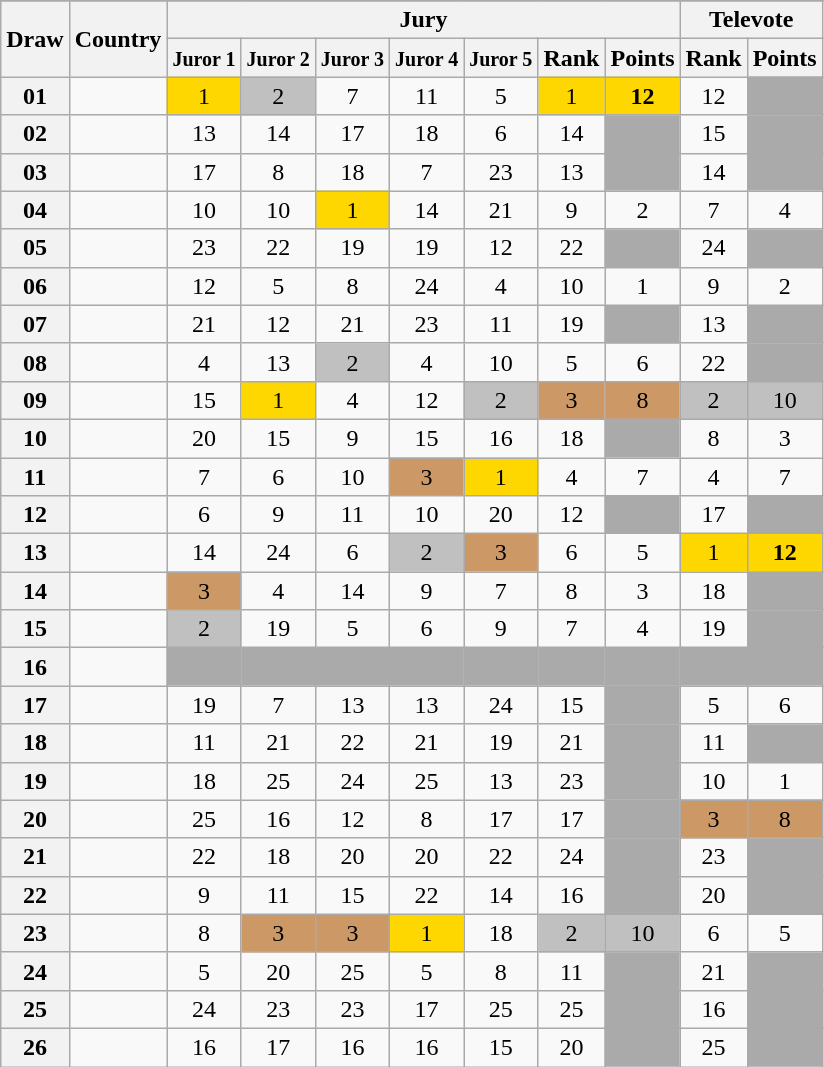<table class="sortable wikitable collapsible plainrowheaders" style="text-align:center;">
<tr>
</tr>
<tr>
<th scope="col" rowspan="2">Draw</th>
<th scope="col" rowspan="2">Country</th>
<th scope="col" colspan="7">Jury</th>
<th scope="col" colspan="2">Televote</th>
</tr>
<tr>
<th scope="col"><small>Juror 1</small></th>
<th scope="col"><small>Juror 2</small></th>
<th scope="col"><small>Juror 3</small></th>
<th scope="col"><small>Juror 4</small></th>
<th scope="col"><small>Juror 5</small></th>
<th scope="col">Rank</th>
<th scope="col">Points</th>
<th scope="col">Rank</th>
<th scope="col">Points</th>
</tr>
<tr>
<th scope="row" style="text-align:center;">01</th>
<td style="text-align:left;"></td>
<td style="background:gold;">1</td>
<td style="background:silver;">2</td>
<td>7</td>
<td>11</td>
<td>5</td>
<td style="background:gold;">1</td>
<td style="background:gold;"><strong>12</strong></td>
<td>12</td>
<td style="background:#AAAAAA;"></td>
</tr>
<tr>
<th scope="row" style="text-align:center;">02</th>
<td style="text-align:left;"></td>
<td>13</td>
<td>14</td>
<td>17</td>
<td>18</td>
<td>6</td>
<td>14</td>
<td style="background:#AAAAAA;"></td>
<td>15</td>
<td style="background:#AAAAAA;"></td>
</tr>
<tr>
<th scope="row" style="text-align:center;">03</th>
<td style="text-align:left;"></td>
<td>17</td>
<td>8</td>
<td>18</td>
<td>7</td>
<td>23</td>
<td>13</td>
<td style="background:#AAAAAA;"></td>
<td>14</td>
<td style="background:#AAAAAA;"></td>
</tr>
<tr>
<th scope="row" style="text-align:center;">04</th>
<td style="text-align:left;"></td>
<td>10</td>
<td>10</td>
<td style="background:gold;">1</td>
<td>14</td>
<td>21</td>
<td>9</td>
<td>2</td>
<td>7</td>
<td>4</td>
</tr>
<tr>
<th scope="row" style="text-align:center;">05</th>
<td style="text-align:left;"></td>
<td>23</td>
<td>22</td>
<td>19</td>
<td>19</td>
<td>12</td>
<td>22</td>
<td style="background:#AAAAAA;"></td>
<td>24</td>
<td style="background:#AAAAAA;"></td>
</tr>
<tr>
<th scope="row" style="text-align:center;">06</th>
<td style="text-align:left;"></td>
<td>12</td>
<td>5</td>
<td>8</td>
<td>24</td>
<td>4</td>
<td>10</td>
<td>1</td>
<td>9</td>
<td>2</td>
</tr>
<tr>
<th scope="row" style="text-align:center;">07</th>
<td style="text-align:left;"></td>
<td>21</td>
<td>12</td>
<td>21</td>
<td>23</td>
<td>11</td>
<td>19</td>
<td style="background:#AAAAAA;"></td>
<td>13</td>
<td style="background:#AAAAAA;"></td>
</tr>
<tr>
<th scope="row" style="text-align:center;">08</th>
<td style="text-align:left;"></td>
<td>4</td>
<td>13</td>
<td style="background:silver;">2</td>
<td>4</td>
<td>10</td>
<td>5</td>
<td>6</td>
<td>22</td>
<td style="background:#AAAAAA;"></td>
</tr>
<tr>
<th scope="row" style="text-align:center;">09</th>
<td style="text-align:left;"></td>
<td>15</td>
<td style="background:gold;">1</td>
<td>4</td>
<td>12</td>
<td style="background:silver;">2</td>
<td style="background:#CC9966;">3</td>
<td style="background:#CC9966;">8</td>
<td style="background:silver;">2</td>
<td style="background:silver;">10</td>
</tr>
<tr>
<th scope="row" style="text-align:center;">10</th>
<td style="text-align:left;"></td>
<td>20</td>
<td>15</td>
<td>9</td>
<td>15</td>
<td>16</td>
<td>18</td>
<td style="background:#AAAAAA;"></td>
<td>8</td>
<td>3</td>
</tr>
<tr>
<th scope="row" style="text-align:center;">11</th>
<td style="text-align:left;"></td>
<td>7</td>
<td>6</td>
<td>10</td>
<td style="background:#CC9966;">3</td>
<td style="background:gold;">1</td>
<td>4</td>
<td>7</td>
<td>4</td>
<td>7</td>
</tr>
<tr>
<th scope="row" style="text-align:center;">12</th>
<td style="text-align:left;"></td>
<td>6</td>
<td>9</td>
<td>11</td>
<td>10</td>
<td>20</td>
<td>12</td>
<td style="background:#AAAAAA;"></td>
<td>17</td>
<td style="background:#AAAAAA;"></td>
</tr>
<tr>
<th scope="row" style="text-align:center;">13</th>
<td style="text-align:left;"></td>
<td>14</td>
<td>24</td>
<td>6</td>
<td style="background:silver;">2</td>
<td style="background:#CC9966;">3</td>
<td>6</td>
<td>5</td>
<td style="background:gold;">1</td>
<td style="background:gold;"><strong>12</strong></td>
</tr>
<tr>
<th scope="row" style="text-align:center;">14</th>
<td style="text-align:left;"></td>
<td style="background:#CC9966;">3</td>
<td>4</td>
<td>14</td>
<td>9</td>
<td>7</td>
<td>8</td>
<td>3</td>
<td>18</td>
<td style="background:#AAAAAA;"></td>
</tr>
<tr>
<th scope="row" style="text-align:center;">15</th>
<td style="text-align:left;"></td>
<td style="background:silver;">2</td>
<td>19</td>
<td>5</td>
<td>6</td>
<td>9</td>
<td>7</td>
<td>4</td>
<td>19</td>
<td style="background:#AAAAAA;"></td>
</tr>
<tr class=sortbottom>
<th scope="row" style="text-align:center;">16</th>
<td style="text-align:left;"></td>
<td style="background:#AAAAAA;"></td>
<td style="background:#AAAAAA;"></td>
<td style="background:#AAAAAA;"></td>
<td style="background:#AAAAAA;"></td>
<td style="background:#AAAAAA;"></td>
<td style="background:#AAAAAA;"></td>
<td style="background:#AAAAAA;"></td>
<td style="background:#AAAAAA;"></td>
<td style="background:#AAAAAA;"></td>
</tr>
<tr>
<th scope="row" style="text-align:center;">17</th>
<td style="text-align:left;"></td>
<td>19</td>
<td>7</td>
<td>13</td>
<td>13</td>
<td>24</td>
<td>15</td>
<td style="background:#AAAAAA;"></td>
<td>5</td>
<td>6</td>
</tr>
<tr>
<th scope="row" style="text-align:center;">18</th>
<td style="text-align:left;"></td>
<td>11</td>
<td>21</td>
<td>22</td>
<td>21</td>
<td>19</td>
<td>21</td>
<td style="background:#AAAAAA;"></td>
<td>11</td>
<td style="background:#AAAAAA;"></td>
</tr>
<tr>
<th scope="row" style="text-align:center;">19</th>
<td style="text-align:left;"></td>
<td>18</td>
<td>25</td>
<td>24</td>
<td>25</td>
<td>13</td>
<td>23</td>
<td style="background:#AAAAAA;"></td>
<td>10</td>
<td>1</td>
</tr>
<tr>
<th scope="row" style="text-align:center;">20</th>
<td style="text-align:left;"></td>
<td>25</td>
<td>16</td>
<td>12</td>
<td>8</td>
<td>17</td>
<td>17</td>
<td style="background:#AAAAAA;"></td>
<td style="background:#CC9966;">3</td>
<td style="background:#CC9966;">8</td>
</tr>
<tr>
<th scope="row" style="text-align:center;">21</th>
<td style="text-align:left;"></td>
<td>22</td>
<td>18</td>
<td>20</td>
<td>20</td>
<td>22</td>
<td>24</td>
<td style="background:#AAAAAA;"></td>
<td>23</td>
<td style="background:#AAAAAA;"></td>
</tr>
<tr>
<th scope="row" style="text-align:center;">22</th>
<td style="text-align:left;"></td>
<td>9</td>
<td>11</td>
<td>15</td>
<td>22</td>
<td>14</td>
<td>16</td>
<td style="background:#AAAAAA;"></td>
<td>20</td>
<td style="background:#AAAAAA;"></td>
</tr>
<tr>
<th scope="row" style="text-align:center;">23</th>
<td style="text-align:left;"></td>
<td>8</td>
<td style="background:#CC9966;">3</td>
<td style="background:#CC9966;">3</td>
<td style="background:gold;">1</td>
<td>18</td>
<td style="background:silver;">2</td>
<td style="background:silver;">10</td>
<td>6</td>
<td>5</td>
</tr>
<tr>
<th scope="row" style="text-align:center;">24</th>
<td style="text-align:left;"></td>
<td>5</td>
<td>20</td>
<td>25</td>
<td>5</td>
<td>8</td>
<td>11</td>
<td style="background:#AAAAAA;"></td>
<td>21</td>
<td style="background:#AAAAAA;"></td>
</tr>
<tr>
<th scope="row" style="text-align:center;">25</th>
<td style="text-align:left;"></td>
<td>24</td>
<td>23</td>
<td>23</td>
<td>17</td>
<td>25</td>
<td>25</td>
<td style="background:#AAAAAA;"></td>
<td>16</td>
<td style="background:#AAAAAA;"></td>
</tr>
<tr>
<th scope="row" style="text-align:center;">26</th>
<td style="text-align:left;"></td>
<td>16</td>
<td>17</td>
<td>16</td>
<td>16</td>
<td>15</td>
<td>20</td>
<td style="background:#AAAAAA;"></td>
<td>25</td>
<td style="background:#AAAAAA;"></td>
</tr>
</table>
